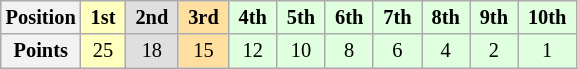<table class="wikitable" style="font-size:85%; text-align:center">
<tr>
<th>Position</th>
<td style="background:#ffffbf;"> <strong>1st</strong> </td>
<td style="background:#dfdfdf;"> <strong>2nd</strong> </td>
<td style="background:#ffdf9f;"> <strong>3rd</strong> </td>
<td style="background:#dfffdf;"> <strong>4th</strong> </td>
<td style="background:#dfffdf;"> <strong>5th</strong> </td>
<td style="background:#dfffdf;"> <strong>6th</strong> </td>
<td style="background:#dfffdf;"> <strong>7th</strong> </td>
<td style="background:#dfffdf;"> <strong>8th</strong> </td>
<td style="background:#dfffdf;"> <strong>9th</strong> </td>
<td style="background:#dfffdf;"> <strong>10th</strong> </td>
</tr>
<tr>
<th>Points</th>
<td style="background:#ffffbf;">25</td>
<td style="background:#dfdfdf;">18</td>
<td style="background:#ffdf9f;">15</td>
<td style="background:#dfffdf;">12</td>
<td style="background:#dfffdf;">10</td>
<td style="background:#dfffdf;">8</td>
<td style="background:#dfffdf;">6</td>
<td style="background:#dfffdf;">4</td>
<td style="background:#dfffdf;">2</td>
<td style="background:#dfffdf;">1</td>
</tr>
</table>
